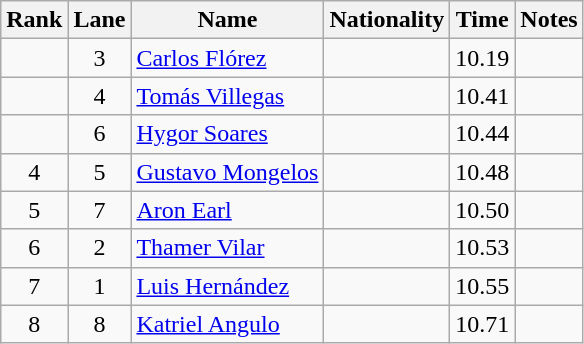<table class="wikitable sortable" style="text-align:center">
<tr>
<th>Rank</th>
<th>Lane</th>
<th>Name</th>
<th>Nationality</th>
<th>Time</th>
<th>Notes</th>
</tr>
<tr>
<td></td>
<td>3</td>
<td align=left><a href='#'>Carlos Flórez</a></td>
<td align=left></td>
<td>10.19</td>
<td></td>
</tr>
<tr>
<td></td>
<td>4</td>
<td align=left><a href='#'>Tomás Villegas</a></td>
<td align=left></td>
<td>10.41</td>
<td></td>
</tr>
<tr>
<td></td>
<td>6</td>
<td align=left><a href='#'>Hygor Soares</a></td>
<td align=left></td>
<td>10.44</td>
<td></td>
</tr>
<tr>
<td>4</td>
<td>5</td>
<td align=left><a href='#'>Gustavo Mongelos</a></td>
<td align=left></td>
<td>10.48</td>
<td></td>
</tr>
<tr>
<td>5</td>
<td>7</td>
<td align=left><a href='#'>Aron Earl</a></td>
<td align=left></td>
<td>10.50</td>
<td></td>
</tr>
<tr>
<td>6</td>
<td>2</td>
<td align=left><a href='#'>Thamer Vilar</a></td>
<td align=left></td>
<td>10.53</td>
<td></td>
</tr>
<tr>
<td>7</td>
<td>1</td>
<td align=left><a href='#'>Luis Hernández</a></td>
<td align=left></td>
<td>10.55</td>
<td></td>
</tr>
<tr>
<td>8</td>
<td>8</td>
<td align=left><a href='#'>Katriel Angulo</a></td>
<td align=left></td>
<td>10.71</td>
<td></td>
</tr>
</table>
